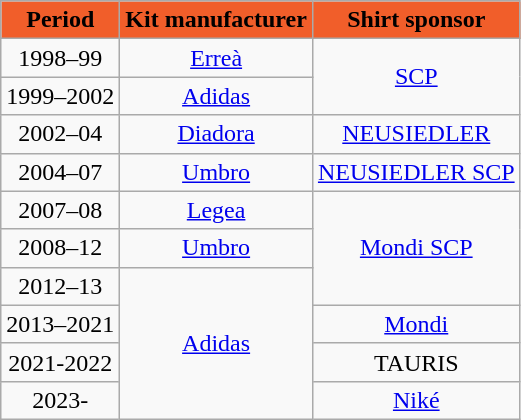<table class="wikitable" style="text-align:center;margin-left:1em;float:centre">
<tr>
<th style="color:black; background:#F15E2A;">Period</th>
<th style="color:black; background:#F15E2A;">Kit manufacturer</th>
<th style="color:black; background:#F15E2A;">Shirt sponsor</th>
</tr>
<tr>
<td>1998–99</td>
<td><a href='#'>Erreà</a></td>
<td rowspan="2"><a href='#'>SCP</a></td>
</tr>
<tr>
<td>1999–2002</td>
<td><a href='#'>Adidas</a></td>
</tr>
<tr>
<td>2002–04</td>
<td><a href='#'>Diadora</a></td>
<td><a href='#'>NEUSIEDLER</a></td>
</tr>
<tr>
<td>2004–07</td>
<td><a href='#'>Umbro</a></td>
<td><a href='#'>NEUSIEDLER SCP</a></td>
</tr>
<tr>
<td>2007–08</td>
<td><a href='#'>Legea</a></td>
<td rowspan="3"><a href='#'>Mondi SCP</a></td>
</tr>
<tr>
<td>2008–12</td>
<td><a href='#'>Umbro</a></td>
</tr>
<tr>
<td>2012–13</td>
<td rowspan="4"><a href='#'>Adidas</a></td>
</tr>
<tr>
<td>2013–2021</td>
<td><a href='#'>Mondi</a></td>
</tr>
<tr>
<td>2021-2022</td>
<td>TAURIS</td>
</tr>
<tr>
<td>2023-</td>
<td><a href='#'>Niké</a></td>
</tr>
</table>
